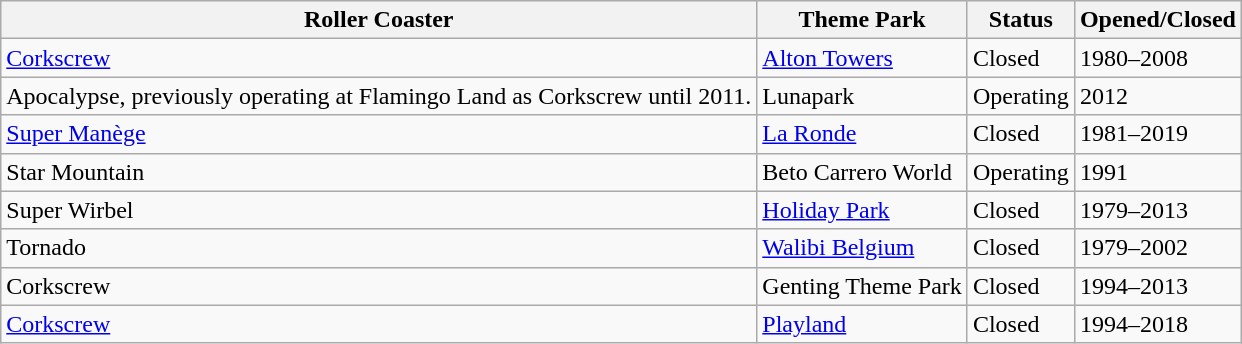<table class="wikitable sortable">
<tr>
<th>Roller Coaster</th>
<th>Theme Park</th>
<th>Status</th>
<th>Opened/Closed</th>
</tr>
<tr>
<td><a href='#'>Corkscrew</a></td>
<td><a href='#'>Alton Towers</a></td>
<td>Closed</td>
<td>1980–2008</td>
</tr>
<tr>
<td>Apocalypse, previously operating at Flamingo Land as Corkscrew until 2011.</td>
<td>Lunapark</td>
<td>Operating</td>
<td>2012</td>
</tr>
<tr>
<td><a href='#'>Super Manège</a></td>
<td><a href='#'>La Ronde</a></td>
<td>Closed</td>
<td>1981–2019</td>
</tr>
<tr>
<td>Star Mountain</td>
<td>Beto Carrero World</td>
<td>Operating</td>
<td>1991</td>
</tr>
<tr>
<td>Super Wirbel</td>
<td><a href='#'>Holiday Park</a></td>
<td>Closed</td>
<td>1979–2013</td>
</tr>
<tr>
<td>Tornado</td>
<td><a href='#'>Walibi Belgium</a></td>
<td>Closed</td>
<td>1979–2002</td>
</tr>
<tr>
<td>Corkscrew</td>
<td>Genting Theme Park</td>
<td>Closed</td>
<td>1994–2013</td>
</tr>
<tr>
<td><a href='#'>Corkscrew</a></td>
<td><a href='#'>Playland</a></td>
<td>Closed</td>
<td>1994–2018</td>
</tr>
</table>
